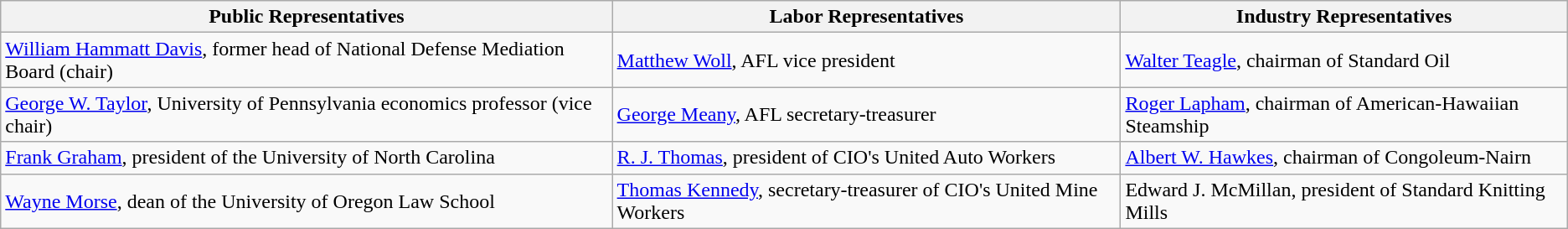<table class="wikitable">
<tr>
<th>Public Representatives</th>
<th>Labor Representatives</th>
<th>Industry Representatives</th>
</tr>
<tr>
<td><a href='#'>William Hammatt Davis</a>, former head of National Defense Mediation Board (chair)</td>
<td><a href='#'>Matthew Woll</a>, AFL vice president</td>
<td><a href='#'>Walter Teagle</a>, chairman of Standard Oil</td>
</tr>
<tr>
<td><a href='#'>George W. Taylor</a>, University of Pennsylvania economics professor (vice chair)</td>
<td><a href='#'>George Meany</a>, AFL secretary-treasurer</td>
<td><a href='#'>Roger Lapham</a>, chairman of American-Hawaiian Steamship</td>
</tr>
<tr>
<td><a href='#'>Frank Graham</a>, president of the University of North Carolina</td>
<td><a href='#'>R. J. Thomas</a>, president of CIO's  United Auto Workers</td>
<td><a href='#'>Albert W. Hawkes</a>, chairman of Congoleum-Nairn</td>
</tr>
<tr>
<td><a href='#'>Wayne Morse</a>, dean of the University of Oregon Law School</td>
<td><a href='#'>Thomas Kennedy</a>, secretary-treasurer of CIO's United Mine Workers</td>
<td>Edward J. McMillan, president of Standard Knitting Mills</td>
</tr>
</table>
